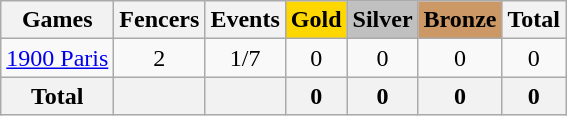<table class="wikitable sortable" style="text-align:center">
<tr>
<th>Games</th>
<th>Fencers</th>
<th>Events</th>
<th style="background-color:gold;">Gold</th>
<th style="background-color:silver;">Silver</th>
<th style="background-color:#c96;">Bronze</th>
<th>Total</th>
</tr>
<tr>
<td align=left><a href='#'>1900 Paris</a></td>
<td>2</td>
<td>1/7</td>
<td>0</td>
<td>0</td>
<td>0</td>
<td>0</td>
</tr>
<tr>
<th>Total</th>
<th></th>
<th></th>
<th>0</th>
<th>0</th>
<th>0</th>
<th>0</th>
</tr>
</table>
